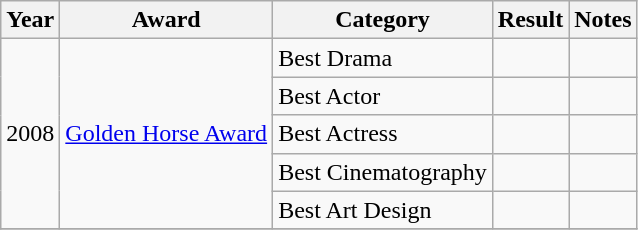<table class="wikitable">
<tr>
<th>Year</th>
<th>Award</th>
<th>Category</th>
<th>Result</th>
<th>Notes</th>
</tr>
<tr>
<td rowspan="5">2008</td>
<td rowspan="5"><a href='#'>Golden Horse Award</a></td>
<td>Best Drama</td>
<td></td>
<td></td>
</tr>
<tr>
<td>Best Actor</td>
<td></td>
<td></td>
</tr>
<tr>
<td>Best Actress</td>
<td></td>
<td></td>
</tr>
<tr>
<td>Best Cinematography</td>
<td></td>
<td></td>
</tr>
<tr>
<td>Best Art Design</td>
<td></td>
<td></td>
</tr>
<tr>
</tr>
</table>
